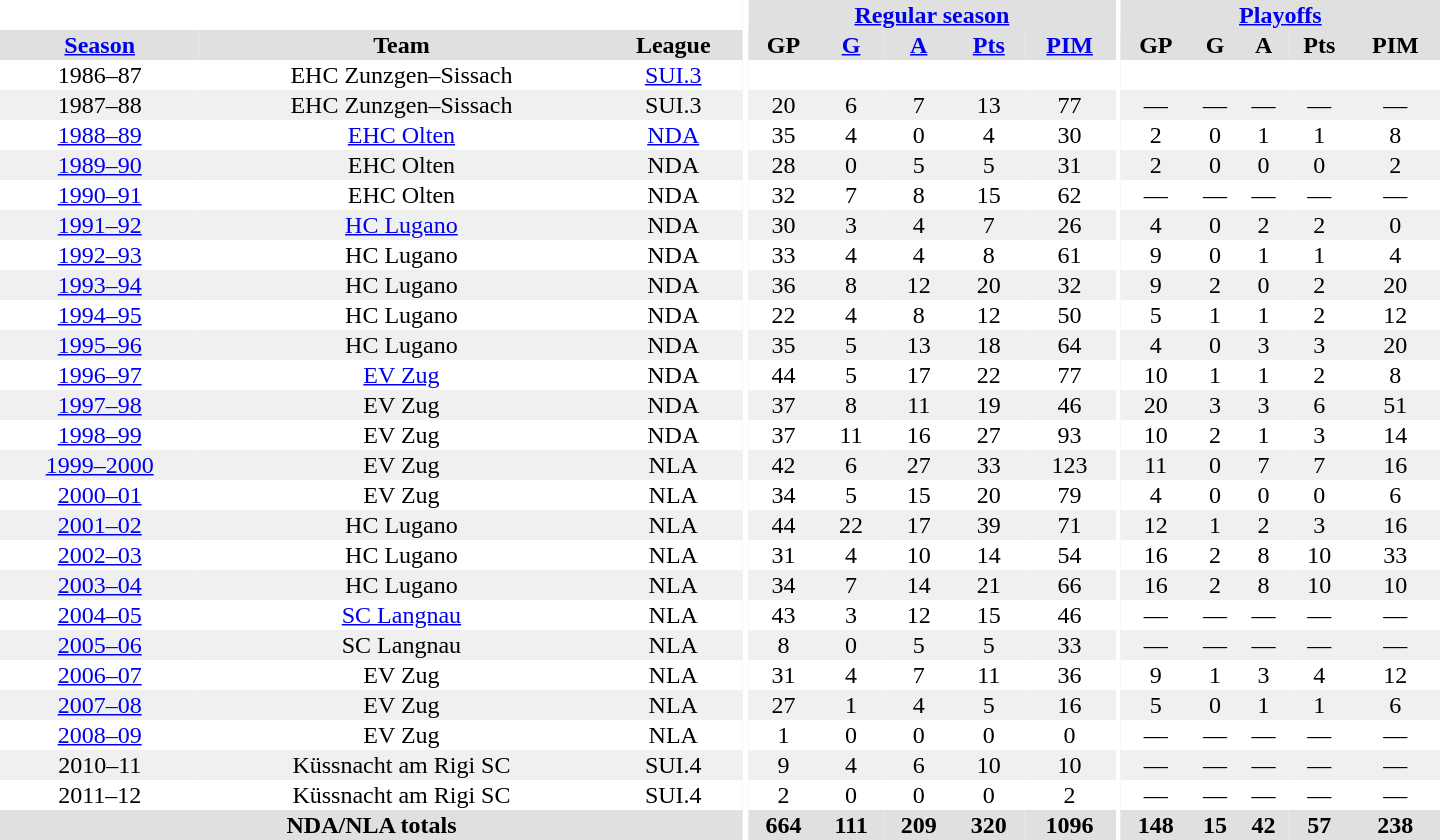<table border="0" cellpadding="1" cellspacing="0" style="text-align:center; width:60em">
<tr bgcolor="#e0e0e0">
<th colspan="3" bgcolor="#ffffff"></th>
<th rowspan="99" bgcolor="#ffffff"></th>
<th colspan="5"><a href='#'>Regular season</a></th>
<th rowspan="99" bgcolor="#ffffff"></th>
<th colspan="5"><a href='#'>Playoffs</a></th>
</tr>
<tr bgcolor="#e0e0e0">
<th><a href='#'>Season</a></th>
<th>Team</th>
<th>League</th>
<th>GP</th>
<th><a href='#'>G</a></th>
<th><a href='#'>A</a></th>
<th><a href='#'>Pts</a></th>
<th><a href='#'>PIM</a></th>
<th>GP</th>
<th>G</th>
<th>A</th>
<th>Pts</th>
<th>PIM</th>
</tr>
<tr>
<td>1986–87</td>
<td>EHC Zunzgen–Sissach</td>
<td><a href='#'>SUI.3</a></td>
<td></td>
<td></td>
<td></td>
<td></td>
<td></td>
<td></td>
<td></td>
<td></td>
<td></td>
<td></td>
</tr>
<tr bgcolor="#f0f0f0">
<td>1987–88</td>
<td>EHC Zunzgen–Sissach</td>
<td>SUI.3</td>
<td>20</td>
<td>6</td>
<td>7</td>
<td>13</td>
<td>77</td>
<td>—</td>
<td>—</td>
<td>—</td>
<td>—</td>
<td>—</td>
</tr>
<tr>
<td><a href='#'>1988–89</a></td>
<td><a href='#'>EHC Olten</a></td>
<td><a href='#'>NDA</a></td>
<td>35</td>
<td>4</td>
<td>0</td>
<td>4</td>
<td>30</td>
<td>2</td>
<td>0</td>
<td>1</td>
<td>1</td>
<td>8</td>
</tr>
<tr bgcolor="#f0f0f0">
<td><a href='#'>1989–90</a></td>
<td>EHC Olten</td>
<td>NDA</td>
<td>28</td>
<td>0</td>
<td>5</td>
<td>5</td>
<td>31</td>
<td>2</td>
<td>0</td>
<td>0</td>
<td>0</td>
<td>2</td>
</tr>
<tr>
<td><a href='#'>1990–91</a></td>
<td>EHC Olten</td>
<td>NDA</td>
<td>32</td>
<td>7</td>
<td>8</td>
<td>15</td>
<td>62</td>
<td>—</td>
<td>—</td>
<td>—</td>
<td>—</td>
<td>—</td>
</tr>
<tr bgcolor="#f0f0f0">
<td><a href='#'>1991–92</a></td>
<td><a href='#'>HC Lugano</a></td>
<td>NDA</td>
<td>30</td>
<td>3</td>
<td>4</td>
<td>7</td>
<td>26</td>
<td>4</td>
<td>0</td>
<td>2</td>
<td>2</td>
<td>0</td>
</tr>
<tr>
<td><a href='#'>1992–93</a></td>
<td>HC Lugano</td>
<td>NDA</td>
<td>33</td>
<td>4</td>
<td>4</td>
<td>8</td>
<td>61</td>
<td>9</td>
<td>0</td>
<td>1</td>
<td>1</td>
<td>4</td>
</tr>
<tr bgcolor="#f0f0f0">
<td><a href='#'>1993–94</a></td>
<td>HC Lugano</td>
<td>NDA</td>
<td>36</td>
<td>8</td>
<td>12</td>
<td>20</td>
<td>32</td>
<td>9</td>
<td>2</td>
<td>0</td>
<td>2</td>
<td>20</td>
</tr>
<tr>
<td><a href='#'>1994–95</a></td>
<td>HC Lugano</td>
<td>NDA</td>
<td>22</td>
<td>4</td>
<td>8</td>
<td>12</td>
<td>50</td>
<td>5</td>
<td>1</td>
<td>1</td>
<td>2</td>
<td>12</td>
</tr>
<tr bgcolor="#f0f0f0">
<td><a href='#'>1995–96</a></td>
<td>HC Lugano</td>
<td>NDA</td>
<td>35</td>
<td>5</td>
<td>13</td>
<td>18</td>
<td>64</td>
<td>4</td>
<td>0</td>
<td>3</td>
<td>3</td>
<td>20</td>
</tr>
<tr>
<td><a href='#'>1996–97</a></td>
<td><a href='#'>EV Zug</a></td>
<td>NDA</td>
<td>44</td>
<td>5</td>
<td>17</td>
<td>22</td>
<td>77</td>
<td>10</td>
<td>1</td>
<td>1</td>
<td>2</td>
<td>8</td>
</tr>
<tr bgcolor="#f0f0f0">
<td><a href='#'>1997–98</a></td>
<td>EV Zug</td>
<td>NDA</td>
<td>37</td>
<td>8</td>
<td>11</td>
<td>19</td>
<td>46</td>
<td>20</td>
<td>3</td>
<td>3</td>
<td>6</td>
<td>51</td>
</tr>
<tr>
<td><a href='#'>1998–99</a></td>
<td>EV Zug</td>
<td>NDA</td>
<td>37</td>
<td>11</td>
<td>16</td>
<td>27</td>
<td>93</td>
<td>10</td>
<td>2</td>
<td>1</td>
<td>3</td>
<td>14</td>
</tr>
<tr bgcolor="#f0f0f0">
<td><a href='#'>1999–2000</a></td>
<td>EV Zug</td>
<td>NLA</td>
<td>42</td>
<td>6</td>
<td>27</td>
<td>33</td>
<td>123</td>
<td>11</td>
<td>0</td>
<td>7</td>
<td>7</td>
<td>16</td>
</tr>
<tr>
<td><a href='#'>2000–01</a></td>
<td>EV Zug</td>
<td>NLA</td>
<td>34</td>
<td>5</td>
<td>15</td>
<td>20</td>
<td>79</td>
<td>4</td>
<td>0</td>
<td>0</td>
<td>0</td>
<td>6</td>
</tr>
<tr bgcolor="#f0f0f0">
<td><a href='#'>2001–02</a></td>
<td>HC Lugano</td>
<td>NLA</td>
<td>44</td>
<td>22</td>
<td>17</td>
<td>39</td>
<td>71</td>
<td>12</td>
<td>1</td>
<td>2</td>
<td>3</td>
<td>16</td>
</tr>
<tr>
<td><a href='#'>2002–03</a></td>
<td>HC Lugano</td>
<td>NLA</td>
<td>31</td>
<td>4</td>
<td>10</td>
<td>14</td>
<td>54</td>
<td>16</td>
<td>2</td>
<td>8</td>
<td>10</td>
<td>33</td>
</tr>
<tr bgcolor="#f0f0f0">
<td><a href='#'>2003–04</a></td>
<td>HC Lugano</td>
<td>NLA</td>
<td>34</td>
<td>7</td>
<td>14</td>
<td>21</td>
<td>66</td>
<td>16</td>
<td>2</td>
<td>8</td>
<td>10</td>
<td>10</td>
</tr>
<tr>
<td><a href='#'>2004–05</a></td>
<td><a href='#'>SC Langnau</a></td>
<td>NLA</td>
<td>43</td>
<td>3</td>
<td>12</td>
<td>15</td>
<td>46</td>
<td>—</td>
<td>—</td>
<td>—</td>
<td>—</td>
<td>—</td>
</tr>
<tr bgcolor="#f0f0f0">
<td><a href='#'>2005–06</a></td>
<td>SC Langnau</td>
<td>NLA</td>
<td>8</td>
<td>0</td>
<td>5</td>
<td>5</td>
<td>33</td>
<td>—</td>
<td>—</td>
<td>—</td>
<td>—</td>
<td>—</td>
</tr>
<tr>
<td><a href='#'>2006–07</a></td>
<td>EV Zug</td>
<td>NLA</td>
<td>31</td>
<td>4</td>
<td>7</td>
<td>11</td>
<td>36</td>
<td>9</td>
<td>1</td>
<td>3</td>
<td>4</td>
<td>12</td>
</tr>
<tr bgcolor="#f0f0f0">
<td><a href='#'>2007–08</a></td>
<td>EV Zug</td>
<td>NLA</td>
<td>27</td>
<td>1</td>
<td>4</td>
<td>5</td>
<td>16</td>
<td>5</td>
<td>0</td>
<td>1</td>
<td>1</td>
<td>6</td>
</tr>
<tr>
<td><a href='#'>2008–09</a></td>
<td>EV Zug</td>
<td>NLA</td>
<td>1</td>
<td>0</td>
<td>0</td>
<td>0</td>
<td>0</td>
<td>—</td>
<td>—</td>
<td>—</td>
<td>—</td>
<td>—</td>
</tr>
<tr bgcolor="#f0f0f0">
<td>2010–11</td>
<td>Küssnacht am Rigi SC</td>
<td>SUI.4</td>
<td>9</td>
<td>4</td>
<td>6</td>
<td>10</td>
<td>10</td>
<td>—</td>
<td>—</td>
<td>—</td>
<td>—</td>
<td>—</td>
</tr>
<tr>
<td>2011–12</td>
<td>Küssnacht am Rigi SC</td>
<td>SUI.4</td>
<td>2</td>
<td>0</td>
<td>0</td>
<td>0</td>
<td>2</td>
<td>—</td>
<td>—</td>
<td>—</td>
<td>—</td>
<td>—</td>
</tr>
<tr bgcolor="#e0e0e0">
<th colspan="3">NDA/NLA totals</th>
<th>664</th>
<th>111</th>
<th>209</th>
<th>320</th>
<th>1096</th>
<th>148</th>
<th>15</th>
<th>42</th>
<th>57</th>
<th>238</th>
</tr>
</table>
